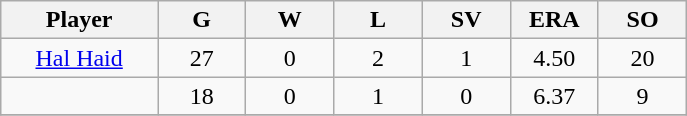<table class="wikitable sortable">
<tr>
<th bgcolor="#DDDDFF" width="16%">Player</th>
<th bgcolor="#DDDDFF" width="9%">G</th>
<th bgcolor="#DDDDFF" width="9%">W</th>
<th bgcolor="#DDDDFF" width="9%">L</th>
<th bgcolor="#DDDDFF" width="9%">SV</th>
<th bgcolor="#DDDDFF" width="9%">ERA</th>
<th bgcolor="#DDDDFF" width="9%">SO</th>
</tr>
<tr align="center">
<td><a href='#'>Hal Haid</a></td>
<td>27</td>
<td>0</td>
<td>2</td>
<td>1</td>
<td>4.50</td>
<td>20</td>
</tr>
<tr align=center>
<td></td>
<td>18</td>
<td>0</td>
<td>1</td>
<td>0</td>
<td>6.37</td>
<td>9</td>
</tr>
<tr align="center">
</tr>
</table>
